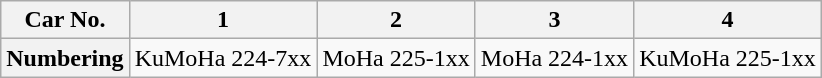<table class="wikitable">
<tr>
<th>Car No.</th>
<th>1</th>
<th>2</th>
<th>3</th>
<th>4</th>
</tr>
<tr>
<th>Numbering</th>
<td>KuMoHa 224-7xx</td>
<td>MoHa 225-1xx</td>
<td>MoHa 224-1xx</td>
<td>KuMoHa 225-1xx</td>
</tr>
</table>
